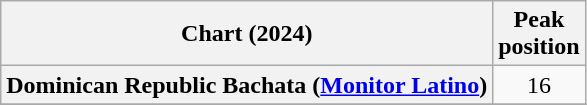<table class="wikitable plainrowheaders sortable" style="text-align:center">
<tr>
<th>Chart (2024)</th>
<th>Peak<br>position</th>
</tr>
<tr>
<th scope="row">Dominican Republic Bachata (<a href='#'>Monitor Latino</a>)</th>
<td align=center>16</td>
</tr>
<tr>
</tr>
</table>
